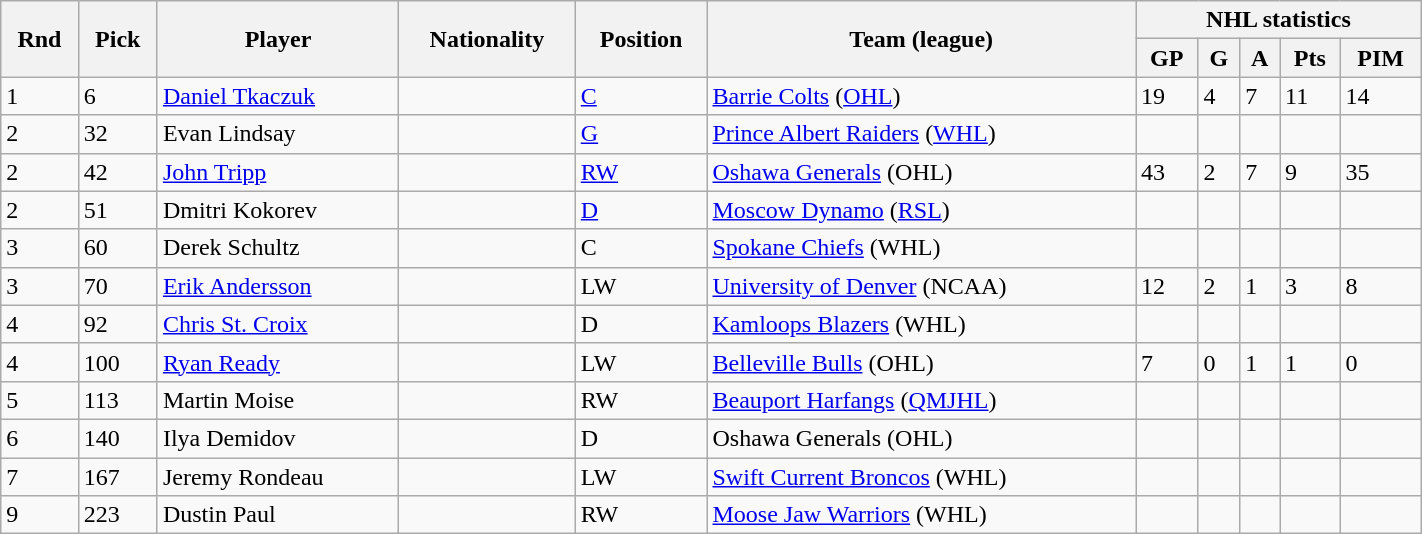<table class="wikitable"  width="75%">
<tr>
<th rowspan="2">Rnd</th>
<th rowspan="2">Pick</th>
<th rowspan="2">Player</th>
<th rowspan="2">Nationality</th>
<th rowspan="2">Position</th>
<th rowspan="2">Team (league)</th>
<th colspan="5">NHL statistics</th>
</tr>
<tr>
<th>GP</th>
<th>G</th>
<th>A</th>
<th>Pts</th>
<th>PIM</th>
</tr>
<tr>
<td>1</td>
<td>6</td>
<td><a href='#'>Daniel Tkaczuk</a></td>
<td></td>
<td><a href='#'>C</a></td>
<td><a href='#'>Barrie Colts</a> (<a href='#'>OHL</a>)</td>
<td>19</td>
<td>4</td>
<td>7</td>
<td>11</td>
<td>14</td>
</tr>
<tr>
<td>2</td>
<td>32</td>
<td>Evan Lindsay</td>
<td></td>
<td><a href='#'>G</a></td>
<td><a href='#'>Prince Albert Raiders</a> (<a href='#'>WHL</a>)</td>
<td></td>
<td></td>
<td></td>
<td></td>
<td></td>
</tr>
<tr>
<td>2</td>
<td>42</td>
<td><a href='#'>John Tripp</a></td>
<td></td>
<td><a href='#'>RW</a></td>
<td><a href='#'>Oshawa Generals</a> (OHL)</td>
<td>43</td>
<td>2</td>
<td>7</td>
<td>9</td>
<td>35</td>
</tr>
<tr>
<td>2</td>
<td>51</td>
<td>Dmitri Kokorev</td>
<td></td>
<td><a href='#'>D</a></td>
<td><a href='#'>Moscow Dynamo</a> (<a href='#'>RSL</a>)</td>
<td></td>
<td></td>
<td></td>
<td></td>
<td></td>
</tr>
<tr>
<td>3</td>
<td>60</td>
<td>Derek Schultz</td>
<td></td>
<td>C</td>
<td><a href='#'>Spokane Chiefs</a> (WHL)</td>
<td></td>
<td></td>
<td></td>
<td></td>
<td></td>
</tr>
<tr>
<td>3</td>
<td>70</td>
<td><a href='#'>Erik Andersson</a></td>
<td></td>
<td>LW</td>
<td><a href='#'>University of Denver</a> (NCAA)</td>
<td>12</td>
<td>2</td>
<td>1</td>
<td>3</td>
<td>8</td>
</tr>
<tr>
<td>4</td>
<td>92</td>
<td><a href='#'>Chris St. Croix</a></td>
<td></td>
<td>D</td>
<td><a href='#'>Kamloops Blazers</a> (WHL)</td>
<td></td>
<td></td>
<td></td>
<td></td>
<td></td>
</tr>
<tr>
<td>4</td>
<td>100</td>
<td><a href='#'>Ryan Ready</a></td>
<td></td>
<td>LW</td>
<td><a href='#'>Belleville Bulls</a> (OHL)</td>
<td>7</td>
<td>0</td>
<td>1</td>
<td>1</td>
<td>0</td>
</tr>
<tr>
<td>5</td>
<td>113</td>
<td>Martin Moise</td>
<td></td>
<td>RW</td>
<td><a href='#'>Beauport Harfangs</a> (<a href='#'>QMJHL</a>)</td>
<td></td>
<td></td>
<td></td>
<td></td>
<td></td>
</tr>
<tr>
<td>6</td>
<td>140</td>
<td>Ilya Demidov</td>
<td></td>
<td>D</td>
<td>Oshawa Generals (OHL)</td>
<td></td>
<td></td>
<td></td>
<td></td>
<td></td>
</tr>
<tr>
<td>7</td>
<td>167</td>
<td>Jeremy Rondeau</td>
<td></td>
<td>LW</td>
<td><a href='#'>Swift Current Broncos</a> (WHL)</td>
<td></td>
<td></td>
<td></td>
<td></td>
<td></td>
</tr>
<tr>
<td>9</td>
<td>223</td>
<td>Dustin Paul</td>
<td></td>
<td>RW</td>
<td><a href='#'>Moose Jaw Warriors</a> (WHL)</td>
<td></td>
<td></td>
<td></td>
<td></td>
<td></td>
</tr>
</table>
